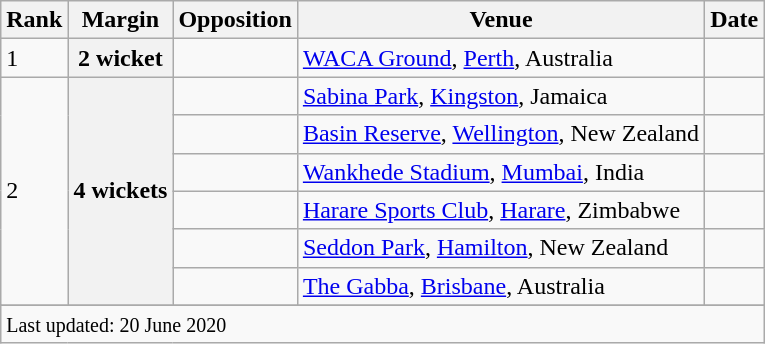<table class="wikitable sortable">
<tr>
<th scope=col>Rank</th>
<th scope=col>Margin</th>
<th scope=col>Opposition</th>
<th scope=col>Venue</th>
<th scope=col>Date</th>
</tr>
<tr>
<td>1</td>
<th scope=row style=text-align:center>2 wicket</th>
<td></td>
<td><a href='#'>WACA Ground</a>, <a href='#'>Perth</a>, Australia</td>
<td></td>
</tr>
<tr>
<td rowspan=6>2</td>
<th scope=row style=text-align:center rowspan=6>4 wickets</th>
<td></td>
<td><a href='#'>Sabina Park</a>, <a href='#'>Kingston</a>, Jamaica</td>
<td></td>
</tr>
<tr>
<td></td>
<td><a href='#'>Basin Reserve</a>, <a href='#'>Wellington</a>, New Zealand</td>
<td></td>
</tr>
<tr>
<td></td>
<td><a href='#'>Wankhede Stadium</a>, <a href='#'>Mumbai</a>, India</td>
<td></td>
</tr>
<tr>
<td></td>
<td><a href='#'>Harare Sports Club</a>, <a href='#'>Harare</a>, Zimbabwe</td>
<td></td>
</tr>
<tr>
<td></td>
<td><a href='#'>Seddon Park</a>, <a href='#'>Hamilton</a>, New Zealand</td>
<td></td>
</tr>
<tr>
<td></td>
<td><a href='#'>The Gabba</a>, <a href='#'>Brisbane</a>, Australia</td>
<td></td>
</tr>
<tr>
</tr>
<tr class=sortbottom>
<td colspan=5><small>Last updated: 20 June 2020</small></td>
</tr>
</table>
